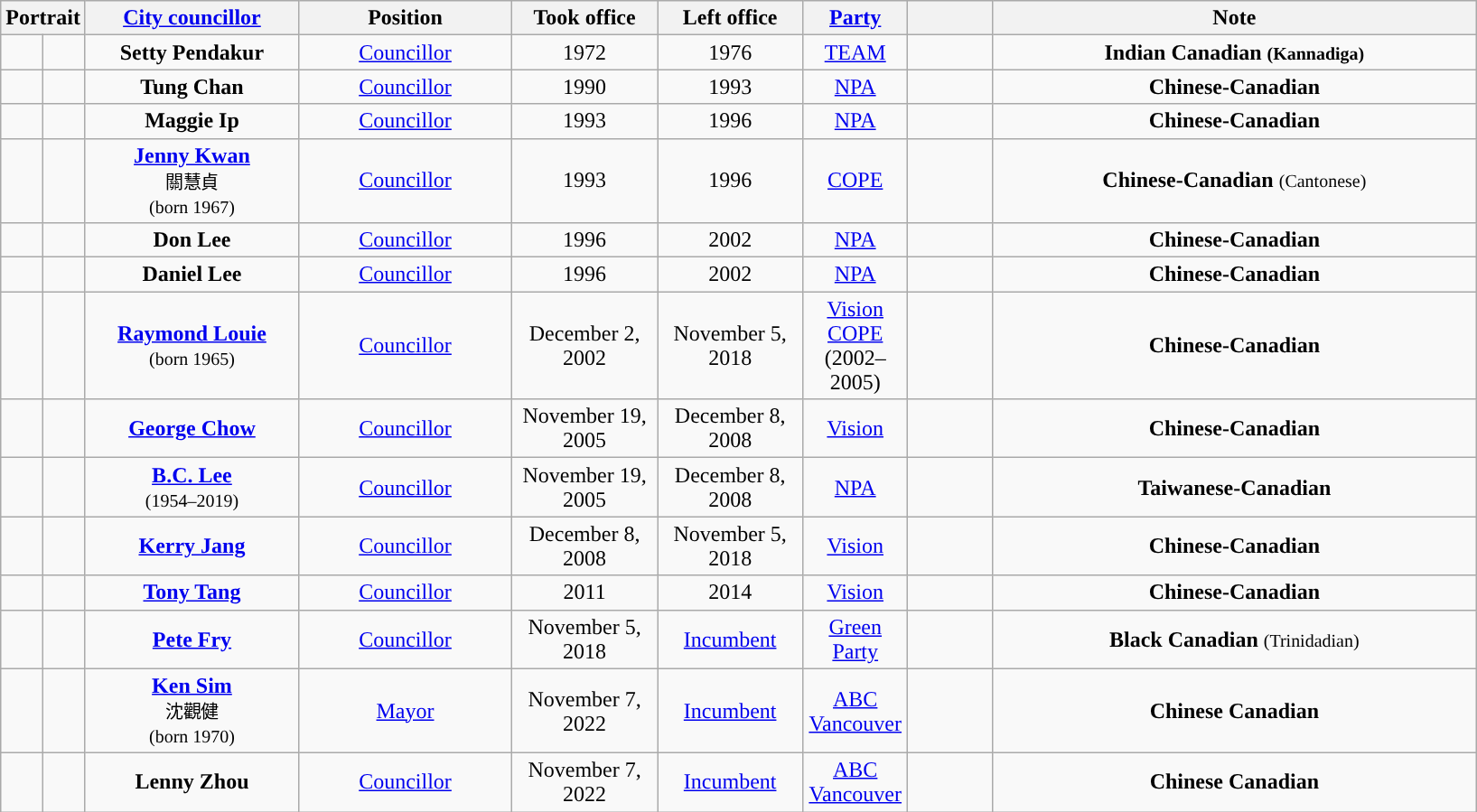<table class="wikitable sortable plainrowheaders" style="text-align:center;">
<tr>
<th colspan="2" class="unsortable">Portrait</th>
<th colspan="1" class="unsortable" width="150px"><a href='#'>City councillor</a></th>
<th scope="col" width="150px">Position</th>
<th scope="col" width="100px">Took office</th>
<th scope="col" width="100px">Left office</th>
<th scope="col" width="70px"><a href='#'>Party</a></th>
<th scope="col" class="unsortable" width="55px"></th>
<th scope="col" class="unsortable" width="350px">Note</th>
</tr>
<tr>
<td rowspan="1" style="background:"></td>
<td></td>
<td><strong>Setty Pendakur</strong></td>
<td><a href='#'>Councillor</a></td>
<td>1972</td>
<td>1976</td>
<td><a href='#'>TEAM</a></td>
<td></td>
<td rowspan="1"><strong>Indian Canadian <small>(Kannadiga)</small></strong></td>
</tr>
<tr>
<td rowspan="1" style="background:"></td>
<td></td>
<td><strong>Tung Chan</strong></td>
<td><a href='#'>Councillor</a></td>
<td>1990</td>
<td>1993</td>
<td><a href='#'>NPA</a></td>
<td></td>
<td rowspan="1"><strong>Chinese-Canadian</strong></td>
</tr>
<tr>
<td rowspan="1" style="background:"></td>
<td></td>
<td><strong>Maggie Ip</strong></td>
<td><a href='#'>Councillor</a></td>
<td>1993</td>
<td>1996</td>
<td><a href='#'>NPA</a></td>
<td></td>
<td rowspan="1"><strong>Chinese-Canadian</strong></td>
</tr>
<tr>
<td rowspan="1" style="background:"></td>
<td rowspan="1"></td>
<td><strong><a href='#'>Jenny Kwan</a></strong><br><small>關慧貞</small><br><small>(born 1967)</small></td>
<td><a href='#'>Councillor</a></td>
<td>1993</td>
<td>1996</td>
<td><a href='#'>COPE</a></td>
<td></td>
<td rowspan="1"><strong>Chinese-Canadian</strong> <small>(Cantonese)</small></td>
</tr>
<tr>
<td rowspan="1" style="background:"></td>
<td></td>
<td><strong>Don Lee</strong></td>
<td><a href='#'>Councillor</a></td>
<td>1996</td>
<td>2002</td>
<td><a href='#'>NPA</a></td>
<td></td>
<td rowspan="1"><strong>Chinese-Canadian</strong></td>
</tr>
<tr>
<td rowspan="1" style="background:"></td>
<td></td>
<td><strong>Daniel Lee</strong></td>
<td><a href='#'>Councillor</a></td>
<td>1996</td>
<td>2002</td>
<td><a href='#'>NPA</a></td>
<td></td>
<td rowspan="1"><strong>Chinese-Canadian</strong></td>
</tr>
<tr>
<td rowspan="1" style="background:"></td>
<td></td>
<td><strong><a href='#'>Raymond Louie</a></strong><br><small>(born 1965)</small></td>
<td><a href='#'>Councillor</a></td>
<td>December 2, 2002</td>
<td>November 5, 2018</td>
<td><a href='#'>Vision</a><br><a href='#'>COPE</a> (2002–2005)</td>
<td></td>
<td rowspan="1"><strong>Chinese-Canadian</strong></td>
</tr>
<tr>
<td rowspan="1" style="background:"></td>
<td rowspan="1"></td>
<td><strong><a href='#'>George Chow</a></strong></td>
<td><a href='#'>Councillor</a></td>
<td>November 19, 2005</td>
<td>December 8, 2008</td>
<td><a href='#'>Vision</a></td>
<td></td>
<td rowspan="1"><strong>Chinese-Canadian</strong></td>
</tr>
<tr>
<td rowspan="1" style="background:"></td>
<td rowspan="1"></td>
<td><strong><a href='#'>B.C. Lee</a></strong><br><small>(1954–2019)</small></td>
<td><a href='#'>Councillor</a></td>
<td>November 19, 2005</td>
<td>December 8, 2008</td>
<td><a href='#'>NPA</a></td>
<td></td>
<td><strong>Taiwanese-Canadian</strong></td>
</tr>
<tr>
<td rowspan="1" style="background:"></td>
<td></td>
<td><strong><a href='#'>Kerry Jang</a></strong></td>
<td><a href='#'>Councillor</a></td>
<td>December 8, 2008</td>
<td>November 5, 2018</td>
<td><a href='#'>Vision</a></td>
<td></td>
<td rowspan="1"><strong>Chinese-Canadian</strong></td>
</tr>
<tr>
<td rowspan="1" style="background:"></td>
<td></td>
<td><strong><a href='#'>Tony Tang</a></strong></td>
<td><a href='#'>Councillor</a></td>
<td>2011</td>
<td>2014</td>
<td><a href='#'>Vision</a></td>
<td></td>
<td rowspan="1"><strong>Chinese-Canadian</strong></td>
</tr>
<tr>
<td rowspan="1" style="background:"></td>
<td rowspan="1"></td>
<td><strong><a href='#'>Pete Fry</a></strong></td>
<td><a href='#'>Councillor</a></td>
<td>November 5, 2018</td>
<td rowspan="1"><a href='#'>Incumbent</a></td>
<td><a href='#'>Green Party</a></td>
<td></td>
<td rowspan="1"><strong>Black Canadian</strong> <small>(Trinidadian)</small></td>
</tr>
<tr>
<td rowspan="1" style="background:"></td>
<td rowspan="1"></td>
<td><strong><a href='#'>Ken Sim</a></strong><br><small>沈觀健</small><br><small>(born 1970)</small></td>
<td><a href='#'>Mayor</a></td>
<td>November 7, 2022</td>
<td rowspan="1"><a href='#'>Incumbent</a></td>
<td><a href='#'>ABC Vancouver</a></td>
<td></td>
<td><strong>Chinese Canadian</strong></td>
</tr>
<tr>
<td rowspan="1" style="background:"></td>
<td></td>
<td><strong>Lenny Zhou</strong></td>
<td><a href='#'>Councillor</a></td>
<td>November 7, 2022</td>
<td rowspan="1"><a href='#'>Incumbent</a></td>
<td><a href='#'>ABC Vancouver</a></td>
<td></td>
<td><strong>Chinese Canadian</strong></td>
</tr>
</table>
